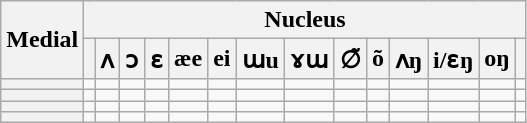<table class="wikitable" style="text-align: center;">
<tr>
<th rowspan="2">Medial</th>
<th colspan="14">Nucleus</th>
</tr>
<tr>
<th></th>
<th>ʌ</th>
<th>ɔ</th>
<th>ɛ</th>
<th>æe</th>
<th>ei</th>
<th>ɯu</th>
<th>ɤɯ</th>
<th>∅̃</th>
<th>õ</th>
<th>ʌŋ</th>
<th>i/ɛŋ</th>
<th>oŋ</th>
<th></th>
</tr>
<tr>
<th></th>
<td></td>
<td></td>
<td></td>
<td></td>
<td></td>
<td></td>
<td></td>
<td></td>
<td></td>
<td></td>
<td></td>
<td></td>
<td></td>
<td></td>
</tr>
<tr>
<th></th>
<td></td>
<td></td>
<td></td>
<td></td>
<td></td>
<td></td>
<td></td>
<td></td>
<td></td>
<td></td>
<td></td>
<td></td>
<td></td>
<td></td>
</tr>
<tr>
<th></th>
<td></td>
<td></td>
<td></td>
<td></td>
<td></td>
<td></td>
<td></td>
<td></td>
<td></td>
<td></td>
<td></td>
<td></td>
<td></td>
<td></td>
</tr>
<tr>
<th></th>
<td></td>
<td></td>
<td></td>
<td></td>
<td></td>
<td></td>
<td></td>
<td></td>
<td></td>
<td></td>
<td></td>
<td></td>
<td></td>
<td></td>
</tr>
</table>
